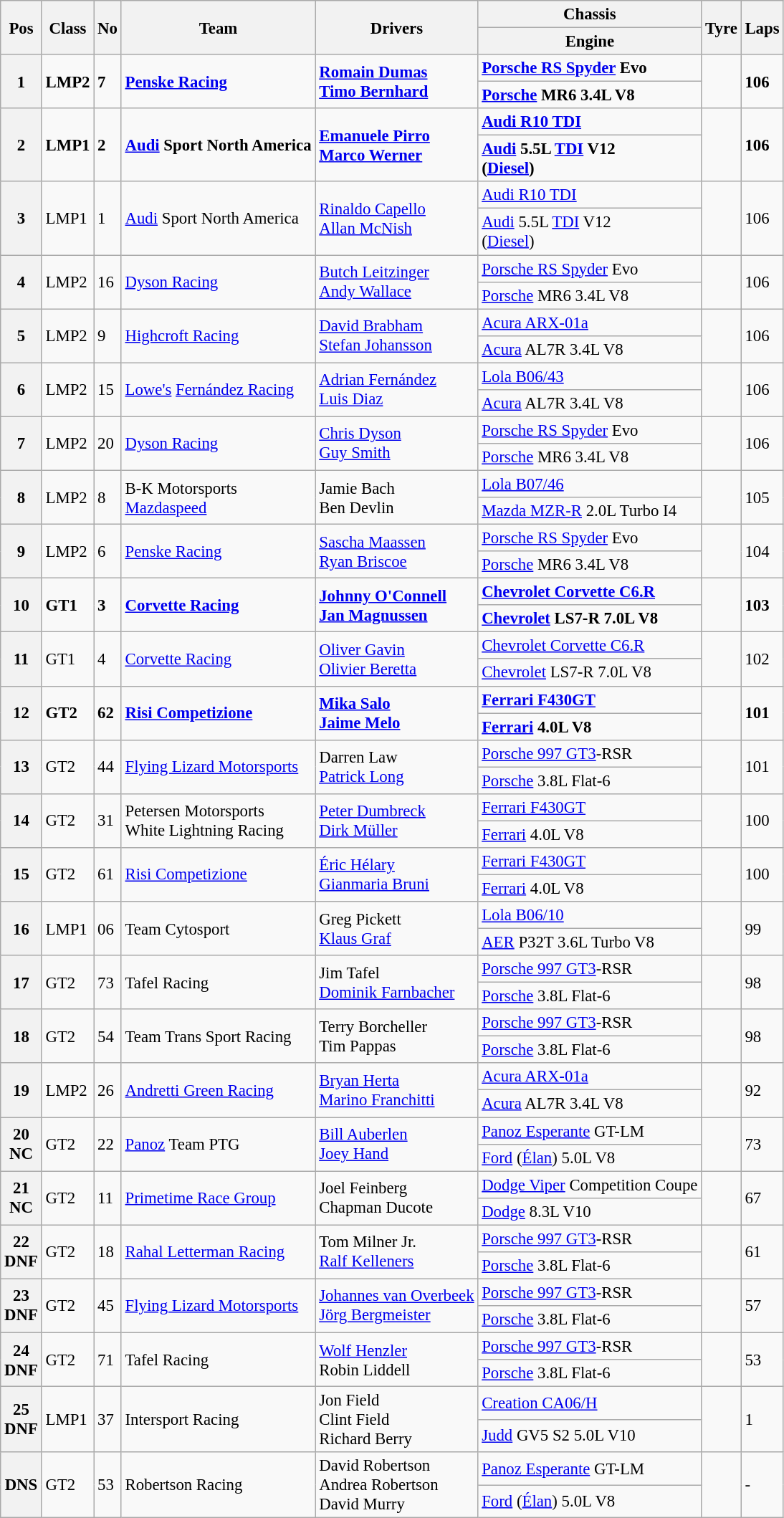<table class="wikitable" style="font-size: 95%;">
<tr>
<th rowspan=2>Pos</th>
<th rowspan=2>Class</th>
<th rowspan=2>No</th>
<th rowspan=2>Team</th>
<th rowspan=2>Drivers</th>
<th>Chassis</th>
<th rowspan=2>Tyre</th>
<th rowspan=2>Laps</th>
</tr>
<tr>
<th>Engine</th>
</tr>
<tr style="font-weight:bold">
<th rowspan=2>1</th>
<td rowspan=2>LMP2</td>
<td rowspan=2>7</td>
<td rowspan=2> <a href='#'>Penske Racing</a></td>
<td rowspan=2> <a href='#'>Romain Dumas</a><br> <a href='#'>Timo Bernhard</a></td>
<td><a href='#'>Porsche RS Spyder</a> Evo</td>
<td rowspan=2></td>
<td rowspan=2>106</td>
</tr>
<tr style="font-weight:bold">
<td><a href='#'>Porsche</a> MR6 3.4L V8</td>
</tr>
<tr style="font-weight:bold">
<th rowspan=2>2</th>
<td rowspan=2>LMP1</td>
<td rowspan=2>2</td>
<td rowspan=2> <a href='#'>Audi</a> Sport North America</td>
<td rowspan=2> <a href='#'>Emanuele Pirro</a><br> <a href='#'>Marco Werner</a></td>
<td><a href='#'>Audi R10 TDI</a></td>
<td rowspan=2></td>
<td rowspan=2>106</td>
</tr>
<tr style="font-weight:bold">
<td><a href='#'>Audi</a> 5.5L <a href='#'>TDI</a> V12<br>(<a href='#'>Diesel</a>)</td>
</tr>
<tr>
<th rowspan=2>3</th>
<td rowspan=2>LMP1</td>
<td rowspan=2>1</td>
<td rowspan=2> <a href='#'>Audi</a> Sport North America</td>
<td rowspan=2> <a href='#'>Rinaldo Capello</a><br> <a href='#'>Allan McNish</a></td>
<td><a href='#'>Audi R10 TDI</a></td>
<td rowspan=2></td>
<td rowspan=2>106</td>
</tr>
<tr>
<td><a href='#'>Audi</a> 5.5L <a href='#'>TDI</a> V12<br>(<a href='#'>Diesel</a>)</td>
</tr>
<tr>
<th rowspan=2>4</th>
<td rowspan=2>LMP2</td>
<td rowspan=2>16</td>
<td rowspan=2> <a href='#'>Dyson Racing</a></td>
<td rowspan=2> <a href='#'>Butch Leitzinger</a><br> <a href='#'>Andy Wallace</a></td>
<td><a href='#'>Porsche RS Spyder</a> Evo</td>
<td rowspan=2></td>
<td rowspan=2>106</td>
</tr>
<tr>
<td><a href='#'>Porsche</a> MR6 3.4L V8</td>
</tr>
<tr>
<th rowspan=2>5</th>
<td rowspan=2>LMP2</td>
<td rowspan=2>9</td>
<td rowspan=2> <a href='#'>Highcroft Racing</a></td>
<td rowspan=2> <a href='#'>David Brabham</a><br> <a href='#'>Stefan Johansson</a></td>
<td><a href='#'>Acura ARX-01a</a></td>
<td rowspan=2></td>
<td rowspan=2>106</td>
</tr>
<tr>
<td><a href='#'>Acura</a> AL7R 3.4L V8</td>
</tr>
<tr>
<th rowspan=2>6</th>
<td rowspan=2>LMP2</td>
<td rowspan=2>15</td>
<td rowspan=2> <a href='#'>Lowe's</a> <a href='#'>Fernández Racing</a></td>
<td rowspan=2> <a href='#'>Adrian Fernández</a><br> <a href='#'>Luis Diaz</a></td>
<td><a href='#'>Lola B06/43</a></td>
<td rowspan=2></td>
<td rowspan=2>106</td>
</tr>
<tr>
<td><a href='#'>Acura</a> AL7R 3.4L V8</td>
</tr>
<tr>
<th rowspan=2>7</th>
<td rowspan=2>LMP2</td>
<td rowspan=2>20</td>
<td rowspan=2> <a href='#'>Dyson Racing</a></td>
<td rowspan=2> <a href='#'>Chris Dyson</a><br> <a href='#'>Guy Smith</a></td>
<td><a href='#'>Porsche RS Spyder</a> Evo</td>
<td rowspan=2></td>
<td rowspan=2>106</td>
</tr>
<tr>
<td><a href='#'>Porsche</a> MR6 3.4L V8</td>
</tr>
<tr>
<th rowspan=2>8</th>
<td rowspan=2>LMP2</td>
<td rowspan=2>8</td>
<td rowspan=2> B-K Motorsports<br> <a href='#'>Mazdaspeed</a></td>
<td rowspan=2> Jamie Bach<br> Ben Devlin</td>
<td><a href='#'>Lola B07/46</a></td>
<td rowspan=2></td>
<td rowspan=2>105</td>
</tr>
<tr>
<td><a href='#'>Mazda MZR-R</a> 2.0L Turbo I4</td>
</tr>
<tr>
<th rowspan=2>9</th>
<td rowspan=2>LMP2</td>
<td rowspan=2>6</td>
<td rowspan=2> <a href='#'>Penske Racing</a></td>
<td rowspan=2> <a href='#'>Sascha Maassen</a><br> <a href='#'>Ryan Briscoe</a></td>
<td><a href='#'>Porsche RS Spyder</a> Evo</td>
<td rowspan=2></td>
<td rowspan=2>104</td>
</tr>
<tr>
<td><a href='#'>Porsche</a> MR6 3.4L V8</td>
</tr>
<tr style="font-weight:bold">
<th rowspan=2>10</th>
<td rowspan=2>GT1</td>
<td rowspan=2>3</td>
<td rowspan=2> <a href='#'>Corvette Racing</a></td>
<td rowspan=2> <a href='#'>Johnny O'Connell</a><br> <a href='#'>Jan Magnussen</a></td>
<td><a href='#'>Chevrolet Corvette C6.R</a></td>
<td rowspan=2></td>
<td rowspan=2>103</td>
</tr>
<tr style="font-weight:bold">
<td><a href='#'>Chevrolet</a> LS7-R 7.0L V8</td>
</tr>
<tr>
<th rowspan=2>11</th>
<td rowspan=2>GT1</td>
<td rowspan=2>4</td>
<td rowspan=2> <a href='#'>Corvette Racing</a></td>
<td rowspan=2> <a href='#'>Oliver Gavin</a><br> <a href='#'>Olivier Beretta</a></td>
<td><a href='#'>Chevrolet Corvette C6.R</a></td>
<td rowspan=2></td>
<td rowspan=2>102</td>
</tr>
<tr>
<td><a href='#'>Chevrolet</a> LS7-R 7.0L V8</td>
</tr>
<tr style="font-weight:bold">
<th rowspan=2>12</th>
<td rowspan=2>GT2</td>
<td rowspan=2>62</td>
<td rowspan=2> <a href='#'>Risi Competizione</a></td>
<td rowspan=2> <a href='#'>Mika Salo</a><br> <a href='#'>Jaime Melo</a></td>
<td><a href='#'>Ferrari F430GT</a></td>
<td rowspan=2></td>
<td rowspan=2>101</td>
</tr>
<tr style="font-weight:bold">
<td><a href='#'>Ferrari</a> 4.0L V8</td>
</tr>
<tr>
<th rowspan=2>13</th>
<td rowspan=2>GT2</td>
<td rowspan=2>44</td>
<td rowspan=2> <a href='#'>Flying Lizard Motorsports</a></td>
<td rowspan=2> Darren Law<br> <a href='#'>Patrick Long</a></td>
<td><a href='#'>Porsche 997 GT3</a>-RSR</td>
<td rowspan=2></td>
<td rowspan=2>101</td>
</tr>
<tr>
<td><a href='#'>Porsche</a> 3.8L Flat-6</td>
</tr>
<tr>
<th rowspan=2>14</th>
<td rowspan=2>GT2</td>
<td rowspan=2>31</td>
<td rowspan=2> Petersen Motorsports<br> White Lightning Racing</td>
<td rowspan=2> <a href='#'>Peter Dumbreck</a><br> <a href='#'>Dirk Müller</a></td>
<td><a href='#'>Ferrari F430GT</a></td>
<td rowspan=2></td>
<td rowspan=2>100</td>
</tr>
<tr>
<td><a href='#'>Ferrari</a> 4.0L V8</td>
</tr>
<tr>
<th rowspan=2>15</th>
<td rowspan=2>GT2</td>
<td rowspan=2>61</td>
<td rowspan=2> <a href='#'>Risi Competizione</a></td>
<td rowspan=2> <a href='#'>Éric Hélary</a><br> <a href='#'>Gianmaria Bruni</a></td>
<td><a href='#'>Ferrari F430GT</a></td>
<td rowspan=2></td>
<td rowspan=2>100</td>
</tr>
<tr>
<td><a href='#'>Ferrari</a> 4.0L V8</td>
</tr>
<tr>
<th rowspan=2>16</th>
<td rowspan=2>LMP1</td>
<td rowspan=2>06</td>
<td rowspan=2> Team Cytosport</td>
<td rowspan=2> Greg Pickett<br> <a href='#'>Klaus Graf</a></td>
<td><a href='#'>Lola B06/10</a></td>
<td rowspan=2></td>
<td rowspan=2>99</td>
</tr>
<tr>
<td><a href='#'>AER</a> P32T 3.6L Turbo V8</td>
</tr>
<tr>
<th rowspan=2>17</th>
<td rowspan=2>GT2</td>
<td rowspan=2>73</td>
<td rowspan=2> Tafel Racing</td>
<td rowspan=2> Jim Tafel<br> <a href='#'>Dominik Farnbacher</a></td>
<td><a href='#'>Porsche 997 GT3</a>-RSR</td>
<td rowspan=2></td>
<td rowspan=2>98</td>
</tr>
<tr>
<td><a href='#'>Porsche</a> 3.8L Flat-6</td>
</tr>
<tr>
<th rowspan=2>18</th>
<td rowspan=2>GT2</td>
<td rowspan=2>54</td>
<td rowspan=2> Team Trans Sport Racing</td>
<td rowspan=2> Terry Borcheller<br> Tim Pappas</td>
<td><a href='#'>Porsche 997 GT3</a>-RSR</td>
<td rowspan=2></td>
<td rowspan=2>98</td>
</tr>
<tr>
<td><a href='#'>Porsche</a> 3.8L Flat-6</td>
</tr>
<tr>
<th rowspan=2>19</th>
<td rowspan=2>LMP2</td>
<td rowspan=2>26</td>
<td rowspan=2> <a href='#'>Andretti Green Racing</a></td>
<td rowspan=2> <a href='#'>Bryan Herta</a><br> <a href='#'>Marino Franchitti</a></td>
<td><a href='#'>Acura ARX-01a</a></td>
<td rowspan=2></td>
<td rowspan=2>92</td>
</tr>
<tr>
<td><a href='#'>Acura</a> AL7R 3.4L V8</td>
</tr>
<tr>
<th rowspan=2>20<br>NC</th>
<td rowspan=2>GT2</td>
<td rowspan=2>22</td>
<td rowspan=2> <a href='#'>Panoz</a> Team PTG</td>
<td rowspan=2> <a href='#'>Bill Auberlen</a><br> <a href='#'>Joey Hand</a></td>
<td><a href='#'>Panoz Esperante</a> GT-LM</td>
<td rowspan=2></td>
<td rowspan=2>73</td>
</tr>
<tr>
<td><a href='#'>Ford</a> (<a href='#'>Élan</a>) 5.0L V8</td>
</tr>
<tr>
<th rowspan=2>21<br>NC</th>
<td rowspan=2>GT2</td>
<td rowspan=2>11</td>
<td rowspan=2> <a href='#'>Primetime Race Group</a></td>
<td rowspan=2> Joel Feinberg<br> Chapman Ducote</td>
<td><a href='#'>Dodge Viper</a> Competition Coupe</td>
<td rowspan=2></td>
<td rowspan=2>67</td>
</tr>
<tr>
<td><a href='#'>Dodge</a> 8.3L V10</td>
</tr>
<tr>
<th rowspan=2>22<br>DNF</th>
<td rowspan=2>GT2</td>
<td rowspan=2>18</td>
<td rowspan=2> <a href='#'>Rahal Letterman Racing</a></td>
<td rowspan=2> Tom Milner Jr.<br> <a href='#'>Ralf Kelleners</a></td>
<td><a href='#'>Porsche 997 GT3</a>-RSR</td>
<td rowspan=2></td>
<td rowspan=2>61</td>
</tr>
<tr>
<td><a href='#'>Porsche</a> 3.8L Flat-6</td>
</tr>
<tr>
<th rowspan=2>23<br>DNF</th>
<td rowspan=2>GT2</td>
<td rowspan=2>45</td>
<td rowspan=2> <a href='#'>Flying Lizard Motorsports</a></td>
<td rowspan=2> <a href='#'>Johannes van Overbeek</a><br> <a href='#'>Jörg Bergmeister</a></td>
<td><a href='#'>Porsche 997 GT3</a>-RSR</td>
<td rowspan=2></td>
<td rowspan=2>57</td>
</tr>
<tr>
<td><a href='#'>Porsche</a> 3.8L Flat-6</td>
</tr>
<tr>
<th rowspan=2>24<br>DNF</th>
<td rowspan=2>GT2</td>
<td rowspan=2>71</td>
<td rowspan=2> Tafel Racing</td>
<td rowspan=2> <a href='#'>Wolf Henzler</a><br> Robin Liddell</td>
<td><a href='#'>Porsche 997 GT3</a>-RSR</td>
<td rowspan=2></td>
<td rowspan=2>53</td>
</tr>
<tr>
<td><a href='#'>Porsche</a> 3.8L Flat-6</td>
</tr>
<tr>
<th rowspan=2>25<br>DNF</th>
<td rowspan=2>LMP1</td>
<td rowspan=2>37</td>
<td rowspan=2> Intersport Racing</td>
<td rowspan=2> Jon Field<br> Clint Field<br> Richard Berry</td>
<td><a href='#'>Creation CA06/H</a></td>
<td rowspan=2></td>
<td rowspan=2>1</td>
</tr>
<tr>
<td><a href='#'>Judd</a> GV5 S2 5.0L V10</td>
</tr>
<tr>
<th rowspan=2>DNS</th>
<td rowspan=2>GT2</td>
<td rowspan=2>53</td>
<td rowspan=2> Robertson Racing</td>
<td rowspan=2> David Robertson<br> Andrea Robertson<br> David Murry</td>
<td><a href='#'>Panoz Esperante</a> GT-LM</td>
<td rowspan=2></td>
<td rowspan=2>-</td>
</tr>
<tr>
<td><a href='#'>Ford</a> (<a href='#'>Élan</a>) 5.0L V8</td>
</tr>
</table>
